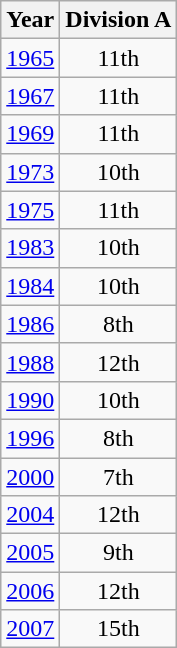<table class="wikitable" style="text-align:center">
<tr>
<th>Year</th>
<th>Division A</th>
</tr>
<tr>
<td><a href='#'>1965</a></td>
<td>11th</td>
</tr>
<tr>
<td><a href='#'>1967</a></td>
<td>11th</td>
</tr>
<tr>
<td><a href='#'>1969</a></td>
<td>11th</td>
</tr>
<tr>
<td><a href='#'>1973</a></td>
<td>10th</td>
</tr>
<tr>
<td><a href='#'>1975</a></td>
<td>11th</td>
</tr>
<tr>
<td><a href='#'>1983</a></td>
<td>10th</td>
</tr>
<tr>
<td><a href='#'>1984</a></td>
<td>10th</td>
</tr>
<tr>
<td><a href='#'>1986</a></td>
<td>8th</td>
</tr>
<tr>
<td><a href='#'>1988</a></td>
<td>12th</td>
</tr>
<tr>
<td><a href='#'>1990</a></td>
<td>10th</td>
</tr>
<tr>
<td><a href='#'>1996</a></td>
<td>8th</td>
</tr>
<tr>
<td><a href='#'>2000</a></td>
<td>7th</td>
</tr>
<tr>
<td><a href='#'>2004</a></td>
<td>12th</td>
</tr>
<tr>
<td><a href='#'>2005</a></td>
<td>9th</td>
</tr>
<tr>
<td><a href='#'>2006</a></td>
<td>12th</td>
</tr>
<tr>
<td><a href='#'>2007</a></td>
<td>15th</td>
</tr>
</table>
